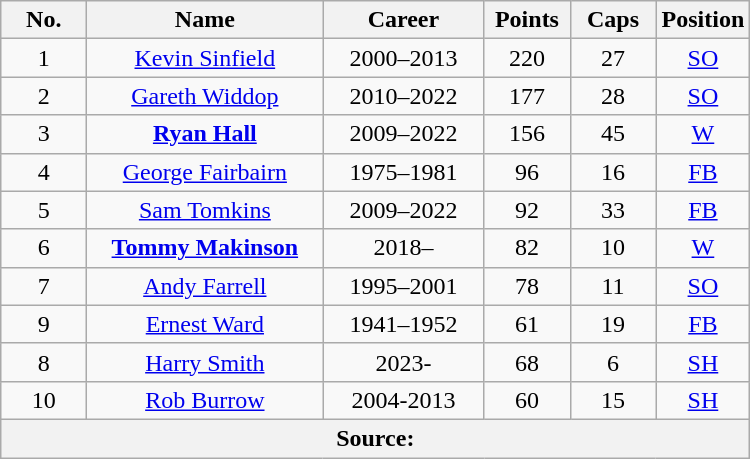<table class="wikitable sortable" style="text-align:center;">
<tr>
<th width=50px>No.</th>
<th style="width:150px;">Name</th>
<th style="width:100px;">Career</th>
<th width=50px>Points</th>
<th width=50px>Caps</th>
<th width=50px>Position</th>
</tr>
<tr>
<td>1</td>
<td><a href='#'>Kevin Sinfield</a></td>
<td>2000–2013</td>
<td>220</td>
<td>27</td>
<td><a href='#'>SO</a></td>
</tr>
<tr>
<td>2</td>
<td><a href='#'>Gareth Widdop</a></td>
<td>2010–2022</td>
<td>177</td>
<td>28</td>
<td><a href='#'>SO</a></td>
</tr>
<tr>
<td>3</td>
<td><strong><a href='#'>Ryan Hall</a></strong></td>
<td>2009–2022</td>
<td>156</td>
<td>45</td>
<td><a href='#'>W</a></td>
</tr>
<tr>
<td>4</td>
<td><a href='#'>George Fairbairn</a></td>
<td>1975–1981</td>
<td>96</td>
<td>16</td>
<td><a href='#'>FB</a></td>
</tr>
<tr>
<td>5</td>
<td><a href='#'>Sam Tomkins</a></td>
<td>2009–2022</td>
<td>92</td>
<td>33</td>
<td><a href='#'>FB</a></td>
</tr>
<tr>
<td>6</td>
<td><strong><a href='#'>Tommy Makinson</a></strong></td>
<td>2018–</td>
<td>82</td>
<td>10</td>
<td><a href='#'>W</a></td>
</tr>
<tr>
<td>7</td>
<td><a href='#'>Andy Farrell</a></td>
<td>1995–2001</td>
<td>78</td>
<td>11</td>
<td><a href='#'>SO</a></td>
</tr>
<tr>
<td>9</td>
<td><a href='#'>Ernest Ward</a></td>
<td>1941–1952</td>
<td>61</td>
<td>19</td>
<td><a href='#'>FB</a></td>
</tr>
<tr>
<td>8</td>
<td><a href='#'>Harry Smith</a></td>
<td>2023-</td>
<td>68</td>
<td>6</td>
<td><a href='#'>SH</a></td>
</tr>
<tr>
<td>10</td>
<td><a href='#'>Rob Burrow</a></td>
<td>2004-2013</td>
<td>60</td>
<td>15</td>
<td><a href='#'>SH</a></td>
</tr>
<tr>
<th colspan=6>Source:</th>
</tr>
</table>
